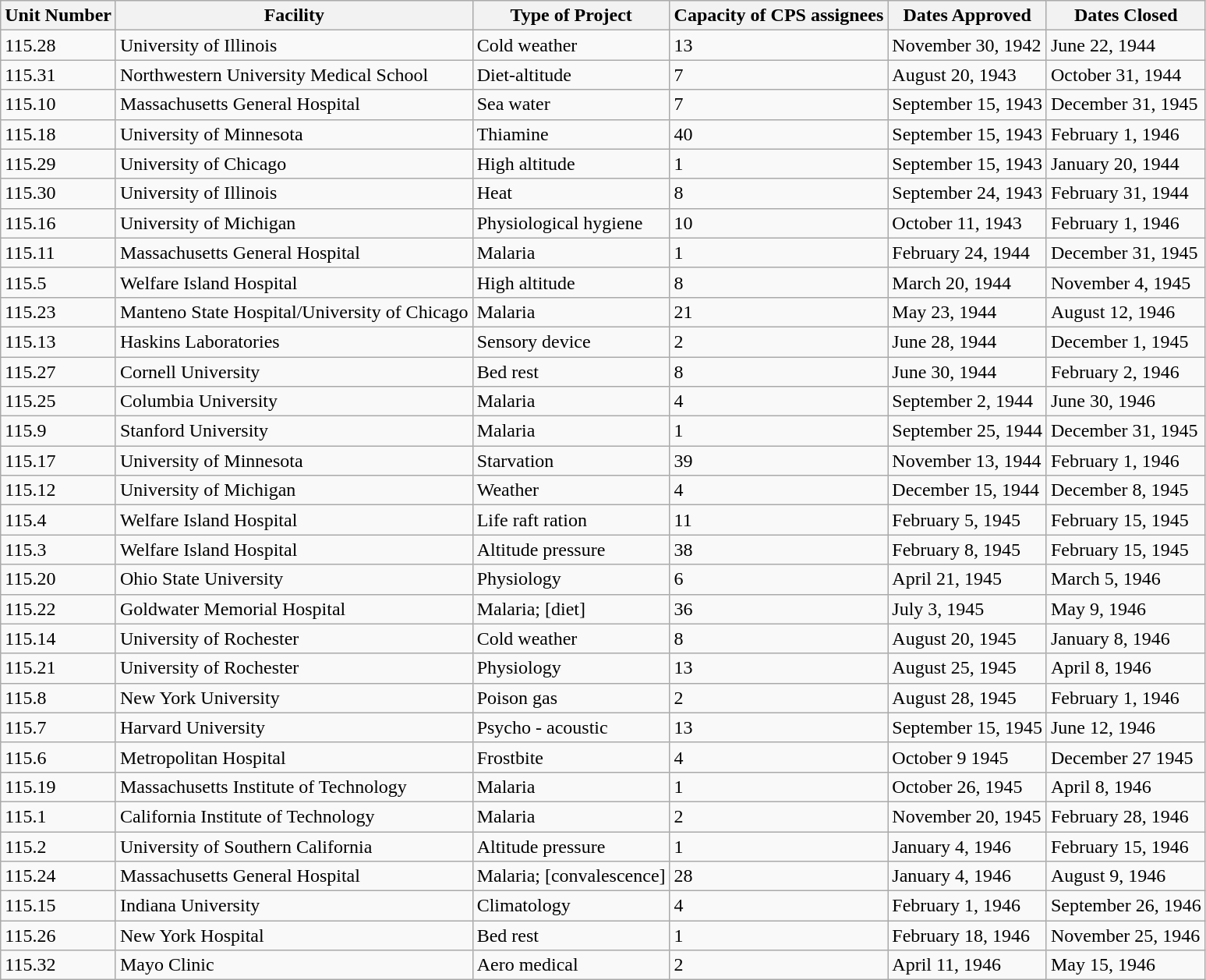<table class="wikitable sortable">
<tr>
<th>Unit Number</th>
<th>Facility</th>
<th>Type of Project</th>
<th>Capacity of CPS assignees</th>
<th>Dates Approved</th>
<th>Dates Closed</th>
</tr>
<tr>
<td>115.28</td>
<td>University of Illinois</td>
<td>Cold weather</td>
<td>13</td>
<td>November 30, 1942</td>
<td>June 22, 1944</td>
</tr>
<tr>
<td>115.31</td>
<td>Northwestern University Medical School</td>
<td>Diet-altitude</td>
<td>7</td>
<td>August 20, 1943</td>
<td>October 31, 1944</td>
</tr>
<tr>
<td>115.10</td>
<td>Massachusetts General Hospital</td>
<td>Sea water</td>
<td>7</td>
<td>September 15, 1943</td>
<td>December 31, 1945</td>
</tr>
<tr>
<td>115.18</td>
<td>University of Minnesota</td>
<td>Thiamine</td>
<td>40</td>
<td>September 15, 1943</td>
<td>February  1, 1946</td>
</tr>
<tr>
<td>115.29</td>
<td>University of Chicago</td>
<td>High altitude</td>
<td>1</td>
<td>September 15, 1943</td>
<td>January  20, 1944</td>
</tr>
<tr>
<td>115.30</td>
<td>University of Illinois</td>
<td>Heat</td>
<td>8</td>
<td>September 24, 1943</td>
<td>February 31, 1944</td>
</tr>
<tr>
<td>115.16</td>
<td>University of Michigan</td>
<td>Physiological hygiene</td>
<td>10</td>
<td>October 11, 1943</td>
<td>February 1, 1946</td>
</tr>
<tr>
<td>115.11</td>
<td>Massachusetts General Hospital</td>
<td>Malaria</td>
<td>1</td>
<td>February 24, 1944</td>
<td>December 31, 1945</td>
</tr>
<tr>
<td>115.5</td>
<td>Welfare Island Hospital</td>
<td>High altitude</td>
<td>8</td>
<td>March 20, 1944</td>
<td>November 4, 1945</td>
</tr>
<tr>
<td>115.23</td>
<td>Manteno State Hospital/University of Chicago</td>
<td>Malaria</td>
<td>21</td>
<td>May 23, 1944</td>
<td>August 12, 1946</td>
</tr>
<tr>
<td>115.13</td>
<td>Haskins Laboratories</td>
<td>Sensory device</td>
<td>2</td>
<td>June 28, 1944</td>
<td>December 1, 1945</td>
</tr>
<tr>
<td>115.27</td>
<td>Cornell University</td>
<td>Bed rest</td>
<td>8</td>
<td>June 30, 1944</td>
<td>February 2, 1946</td>
</tr>
<tr>
<td>115.25</td>
<td>Columbia University</td>
<td>Malaria</td>
<td>4</td>
<td>September 2, 1944</td>
<td>June 30, 1946</td>
</tr>
<tr>
<td>115.9</td>
<td>Stanford University</td>
<td>Malaria</td>
<td>1</td>
<td>September 25, 1944</td>
<td>December 31, 1945</td>
</tr>
<tr>
<td>115.17</td>
<td>University of Minnesota</td>
<td>Starvation</td>
<td>39</td>
<td>November 13, 1944</td>
<td>February 1, 1946</td>
</tr>
<tr>
<td>115.12</td>
<td>University of Michigan</td>
<td>Weather</td>
<td>4</td>
<td>December 15, 1944</td>
<td>December 8, 1945</td>
</tr>
<tr>
<td>115.4</td>
<td>Welfare Island Hospital</td>
<td>Life raft ration</td>
<td>11</td>
<td>February 5, 1945</td>
<td>February 15, 1945</td>
</tr>
<tr>
<td>115.3</td>
<td>Welfare Island Hospital</td>
<td>Altitude pressure</td>
<td>38</td>
<td>February 8, 1945</td>
<td>February 15, 1945</td>
</tr>
<tr>
<td>115.20</td>
<td>Ohio State University</td>
<td>Physiology</td>
<td>6</td>
<td>April 21, 1945</td>
<td>March 5, 1946</td>
</tr>
<tr>
<td>115.22</td>
<td>Goldwater Memorial Hospital</td>
<td>Malaria; [diet]</td>
<td>36</td>
<td>July 3, 1945</td>
<td>May 9, 1946</td>
</tr>
<tr>
<td>115.14</td>
<td>University of Rochester</td>
<td>Cold weather</td>
<td>8</td>
<td>August 20, 1945</td>
<td>January 8, 1946</td>
</tr>
<tr>
<td>115.21</td>
<td>University of Rochester</td>
<td>Physiology</td>
<td>13</td>
<td>August 25, 1945</td>
<td>April 8, 1946</td>
</tr>
<tr>
<td>115.8</td>
<td>New York University</td>
<td>Poison gas</td>
<td>2</td>
<td>August 28, 1945</td>
<td>February 1, 1946</td>
</tr>
<tr>
<td>115.7</td>
<td>Harvard University</td>
<td>Psycho - acoustic</td>
<td>13</td>
<td>September 15, 1945</td>
<td>June 12, 1946</td>
</tr>
<tr>
<td>115.6</td>
<td>Metropolitan Hospital</td>
<td>Frostbite</td>
<td>4</td>
<td>October 9 1945</td>
<td>December 27 1945</td>
</tr>
<tr>
<td>115.19</td>
<td>Massachusetts Institute of Technology</td>
<td>Malaria</td>
<td>1</td>
<td>October 26, 1945</td>
<td>April 8, 1946</td>
</tr>
<tr>
<td>115.1</td>
<td>California Institute of Technology</td>
<td>Malaria</td>
<td>2</td>
<td>November 20, 1945</td>
<td>February 28, 1946</td>
</tr>
<tr>
<td>115.2</td>
<td>University of Southern California</td>
<td>Altitude pressure</td>
<td>1</td>
<td>January 4, 1946</td>
<td>February 15, 1946</td>
</tr>
<tr>
<td>115.24</td>
<td>Massachusetts General Hospital</td>
<td>Malaria; [convalescence]</td>
<td>28</td>
<td>January 4, 1946</td>
<td>August 9, 1946</td>
</tr>
<tr>
<td>115.15</td>
<td>Indiana University</td>
<td>Climatology</td>
<td>4</td>
<td>February 1, 1946</td>
<td>September 26, 1946</td>
</tr>
<tr>
<td>115.26</td>
<td>New York Hospital</td>
<td>Bed rest</td>
<td>1</td>
<td>February 18, 1946</td>
<td>November 25, 1946</td>
</tr>
<tr>
<td>115.32</td>
<td>Mayo Clinic</td>
<td>Aero medical</td>
<td>2</td>
<td>April 11, 1946</td>
<td>May 15, 1946</td>
</tr>
</table>
